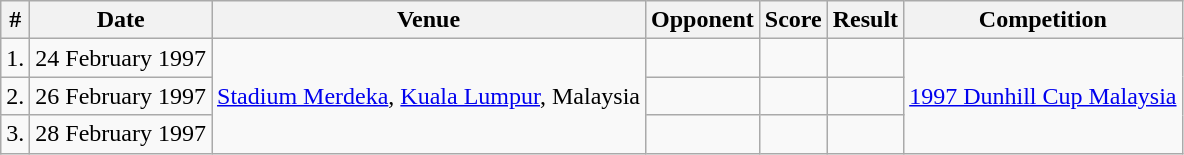<table class="wikitable collapsed">
<tr>
<th>#</th>
<th>Date</th>
<th>Venue</th>
<th>Opponent</th>
<th>Score</th>
<th>Result</th>
<th>Competition</th>
</tr>
<tr>
<td>1.</td>
<td>24 February 1997</td>
<td rowspan="3"><a href='#'>Stadium Merdeka</a>, <a href='#'>Kuala Lumpur</a>, Malaysia</td>
<td></td>
<td></td>
<td></td>
<td rowspan="3"><a href='#'>1997 Dunhill Cup Malaysia</a></td>
</tr>
<tr>
<td>2.</td>
<td>26 February 1997</td>
<td></td>
<td></td>
<td></td>
</tr>
<tr>
<td>3.</td>
<td>28 February 1997</td>
<td></td>
<td></td>
<td></td>
</tr>
</table>
